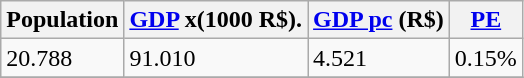<table class="wikitable" border="1">
<tr>
<th>Population</th>
<th><a href='#'>GDP</a> x(1000 R$).</th>
<th><a href='#'>GDP pc</a> (R$)</th>
<th><a href='#'>PE</a></th>
</tr>
<tr>
<td>20.788</td>
<td>91.010</td>
<td>4.521</td>
<td>0.15%</td>
</tr>
<tr>
</tr>
</table>
